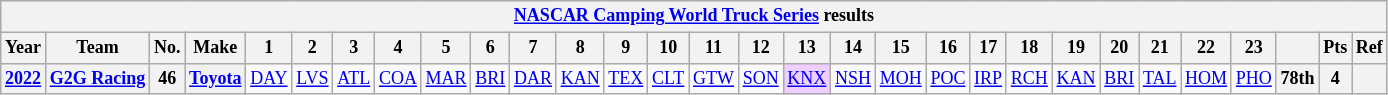<table class="wikitable" style="text-align:center; font-size:75%">
<tr>
<th colspan=30><a href='#'>NASCAR Camping World Truck Series</a> results</th>
</tr>
<tr>
<th>Year</th>
<th>Team</th>
<th>No.</th>
<th>Make</th>
<th>1</th>
<th>2</th>
<th>3</th>
<th>4</th>
<th>5</th>
<th>6</th>
<th>7</th>
<th>8</th>
<th>9</th>
<th>10</th>
<th>11</th>
<th>12</th>
<th>13</th>
<th>14</th>
<th>15</th>
<th>16</th>
<th>17</th>
<th>18</th>
<th>19</th>
<th>20</th>
<th>21</th>
<th>22</th>
<th>23</th>
<th></th>
<th>Pts</th>
<th>Ref</th>
</tr>
<tr>
<th><a href='#'>2022</a></th>
<th><a href='#'>G2G Racing</a></th>
<th>46</th>
<th><a href='#'>Toyota</a></th>
<td><a href='#'>DAY</a></td>
<td><a href='#'>LVS</a></td>
<td><a href='#'>ATL</a></td>
<td><a href='#'>COA</a></td>
<td><a href='#'>MAR</a></td>
<td><a href='#'>BRI</a></td>
<td><a href='#'>DAR</a></td>
<td><a href='#'>KAN</a></td>
<td><a href='#'>TEX</a></td>
<td><a href='#'>CLT</a></td>
<td><a href='#'>GTW</a></td>
<td><a href='#'>SON</a></td>
<td style="background:#EFCFFF;"><a href='#'>KNX</a><br></td>
<td><a href='#'>NSH</a></td>
<td><a href='#'>MOH</a></td>
<td><a href='#'>POC</a></td>
<td><a href='#'>IRP</a></td>
<td><a href='#'>RCH</a></td>
<td><a href='#'>KAN</a></td>
<td><a href='#'>BRI</a></td>
<td><a href='#'>TAL</a></td>
<td><a href='#'>HOM</a></td>
<td><a href='#'>PHO</a></td>
<th>78th</th>
<th>4</th>
<th></th>
</tr>
</table>
